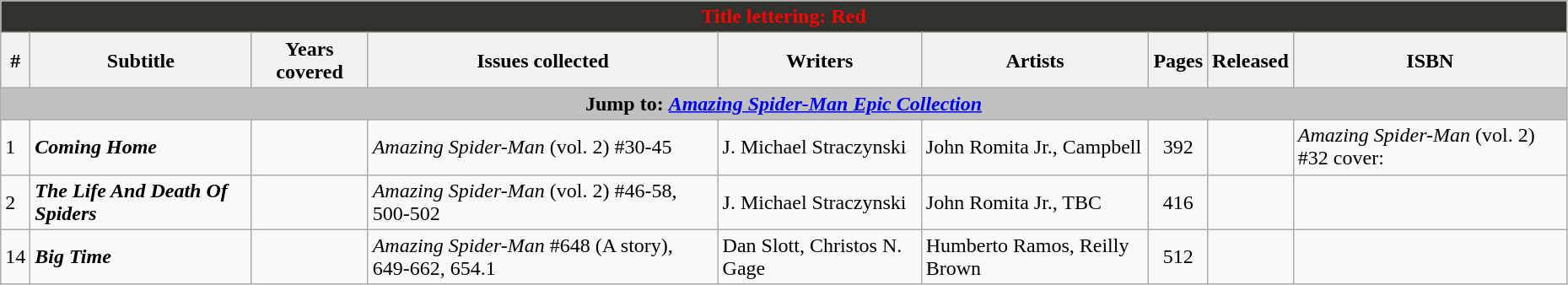<table class="wikitable sortable" width=98%>
<tr>
<th colspan=9 style="background-color: #31312D; color: red;">Title lettering: Red</th>
</tr>
<tr>
<th class="unsortable">#</th>
<th class="unsortable">Subtitle</th>
<th>Years covered</th>
<th class="unsortable">Issues collected</th>
<th class="unsortable">Writers</th>
<th class="unsortable">Artists</th>
<th class="unsortable">Pages</th>
<th>Released</th>
<th class="unsortable">ISBN</th>
</tr>
<tr>
<th colspan=9 style="background-color: silver;">Jump to: <a href='#'><em>Amazing Spider-Man</em> <em>Epic Collection</em></a></th>
</tr>
<tr>
<td>1</td>
<td><strong><em>Coming Home</em></strong></td>
<td></td>
<td><em>Amazing Spider-Man</em> (vol. 2) #30-45</td>
<td>J. Michael Straczynski</td>
<td>John Romita Jr.,  Campbell</td>
<td style="text-align: center;">392</td>
<td></td>
<td><em>Amazing Spider-Man</em> (vol. 2) #32 cover: </td>
</tr>
<tr>
<td>2</td>
<td><strong><em>The Life And Death Of Spiders</em></strong></td>
<td></td>
<td><em>Amazing Spider-Man</em> (vol. 2) #46-58, 500-502</td>
<td>J. Michael Straczynski</td>
<td>John Romita Jr., TBC</td>
<td style="text-align: center;">416</td>
<td></td>
<td></td>
</tr>
<tr>
<td>14</td>
<td><strong><em>Big Time</em></strong></td>
<td></td>
<td><em>Amazing Spider-Man</em> #648 (A story), 649-662, 654.1</td>
<td>Dan Slott, Christos N. Gage</td>
<td>Humberto Ramos, Reilly Brown</td>
<td style="text-align: center;">512</td>
<td></td>
<td></td>
</tr>
</table>
